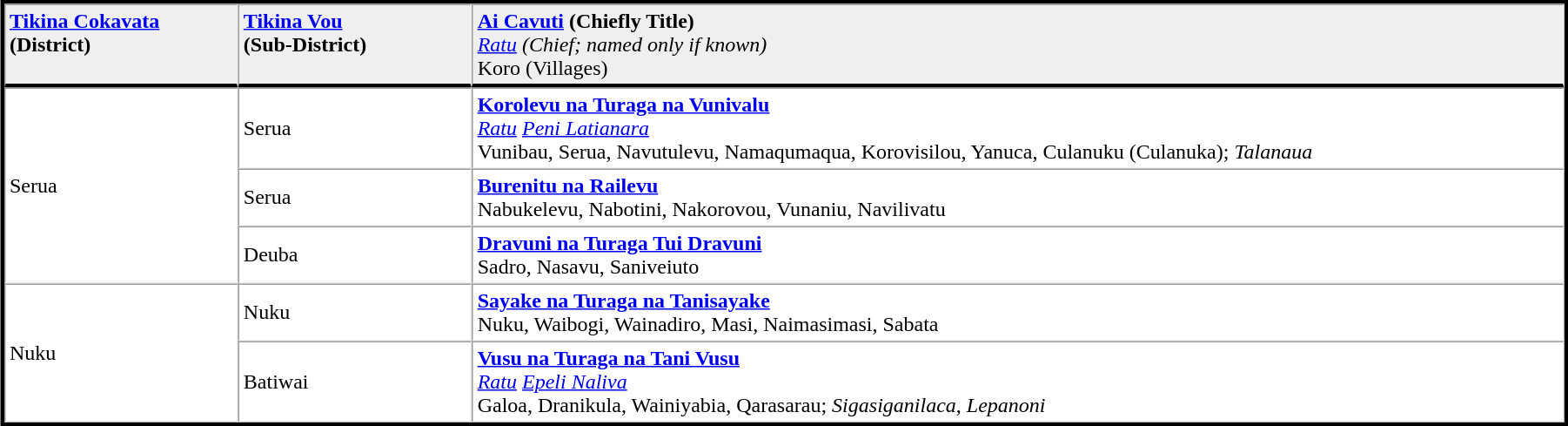<table table width="95%" border="1" align="center" cellpadding=3 cellspacing=0 style="margin:5px; border:3px solid;">
<tr>
<td valign="top" td width="15%" style="border-bottom:3px solid; background:#efefef;"><strong><a href='#'>Tikina Cokavata</a><br>(District)</strong></td>
<td valign="top" td width="15%" style="border-bottom:3px solid; background:#efefef;"><strong><a href='#'>Tikina Vou</a><br>(Sub-District)</strong></td>
<td valign="top" td width="70%" style="border-bottom:3px solid; background:#efefef;"><strong><a href='#'>Ai Cavuti</a> (Chiefly Title)</strong><br><em><a href='#'>Ratu</a> (Chief; named only if known)</em><br>Koro (Villages)</td>
</tr>
<tr>
<td rowspan=3>Serua</td>
<td>Serua</td>
<td><strong><a href='#'>Korolevu na Turaga na Vunivalu</a></strong><br><em><a href='#'>Ratu</a> <a href='#'>Peni Latianara</a></em><br>Vunibau, Serua, Navutulevu, Namaqumaqua, Korovisilou, Yanuca, Culanuku (Culanuka); <em>Talanaua</em></td>
</tr>
<tr>
<td>Serua</td>
<td><strong><a href='#'>Burenitu na Railevu</a></strong><br>Nabukelevu, Nabotini, Nakorovou, Vunaniu, Navilivatu</td>
</tr>
<tr>
<td>Deuba</td>
<td><strong><a href='#'>Dravuni na Turaga Tui Dravuni</a></strong><br>Sadro, Nasavu, Saniveiuto</td>
</tr>
<tr>
<td rowspan=2>Nuku</td>
<td>Nuku</td>
<td><strong><a href='#'>Sayake na Turaga na Tanisayake</a></strong><br>Nuku, Waibogi, Wainadiro, Masi, Naimasimasi, Sabata</td>
</tr>
<tr>
<td>Batiwai</td>
<td><strong><a href='#'>Vusu na Turaga na Tani Vusu</a></strong><br><em><a href='#'>Ratu</a> <a href='#'>Epeli Naliva</a></em><br>Galoa, Dranikula, Wainiyabia, Qarasarau; <em>Sigasiganilaca</em>, <em>Lepanoni</em></td>
</tr>
</table>
